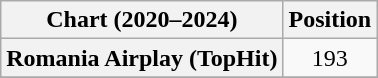<table class="wikitable plainrowheaders" style="text-align:center">
<tr>
<th scope="col">Chart (2020–2024)</th>
<th scope="col">Position</th>
</tr>
<tr>
<th scope="row">Romania Airplay (TopHit)</th>
<td>193</td>
</tr>
<tr>
</tr>
</table>
